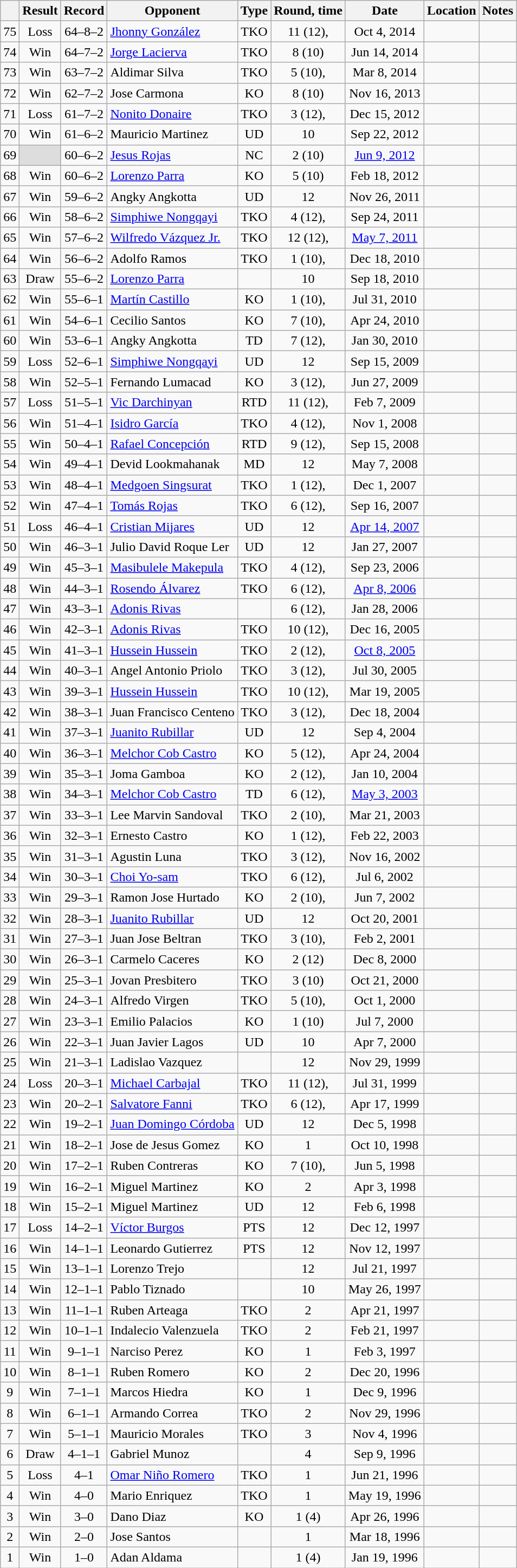<table class="wikitable" style="text-align:center">
<tr>
<th></th>
<th>Result</th>
<th>Record</th>
<th>Opponent</th>
<th>Type</th>
<th>Round, time</th>
<th>Date</th>
<th>Location</th>
<th>Notes</th>
</tr>
<tr>
<td>75</td>
<td>Loss</td>
<td>64–8–2 </td>
<td style="text-align:left;"><a href='#'>Jhonny González</a></td>
<td>TKO</td>
<td>11 (12), </td>
<td>Oct 4, 2014</td>
<td style="text-align:left;"></td>
<td style="text-align:left;"></td>
</tr>
<tr>
<td>74</td>
<td>Win</td>
<td>64–7–2 </td>
<td style="text-align:left;"><a href='#'>Jorge Lacierva</a></td>
<td>TKO</td>
<td>8 (10)</td>
<td>Jun 14, 2014</td>
<td style="text-align:left;"></td>
<td></td>
</tr>
<tr>
<td>73</td>
<td>Win</td>
<td>63–7–2 </td>
<td style="text-align:left;">Aldimar Silva</td>
<td>TKO</td>
<td>5 (10), </td>
<td>Mar 8, 2014</td>
<td style="text-align:left;"></td>
<td></td>
</tr>
<tr>
<td>72</td>
<td>Win</td>
<td>62–7–2 </td>
<td style="text-align:left;">Jose Carmona</td>
<td>KO</td>
<td>8 (10)</td>
<td>Nov 16, 2013</td>
<td style="text-align:left;"></td>
<td></td>
</tr>
<tr>
<td>71</td>
<td>Loss</td>
<td>61–7–2 </td>
<td style="text-align:left;"><a href='#'>Nonito Donaire</a></td>
<td>TKO</td>
<td>3 (12), </td>
<td>Dec 15, 2012</td>
<td style="text-align:left;"></td>
<td style="text-align:left;"></td>
</tr>
<tr>
<td>70</td>
<td>Win</td>
<td>61–6–2 </td>
<td style="text-align:left;">Mauricio Martinez</td>
<td>UD</td>
<td>10</td>
<td>Sep 22, 2012</td>
<td style="text-align:left;"></td>
<td></td>
</tr>
<tr>
<td>69</td>
<td style="background:#DDD"></td>
<td>60–6–2 </td>
<td style="text-align:left;"><a href='#'>Jesus Rojas</a></td>
<td>NC</td>
<td>2 (10) </td>
<td><a href='#'>Jun 9, 2012</a></td>
<td style="text-align:left;"></td>
<td style="text-align:left;"></td>
</tr>
<tr>
<td>68</td>
<td>Win</td>
<td>60–6–2</td>
<td style="text-align:left;"><a href='#'>Lorenzo Parra</a></td>
<td>KO</td>
<td>5 (10) </td>
<td>Feb 18, 2012</td>
<td style="text-align:left;"></td>
<td></td>
</tr>
<tr>
<td>67</td>
<td>Win</td>
<td>59–6–2</td>
<td style="text-align:left;">Angky Angkotta</td>
<td>UD</td>
<td>12</td>
<td>Nov 26, 2011</td>
<td style="text-align:left;"></td>
<td style="text-align:left;"></td>
</tr>
<tr>
<td>66</td>
<td>Win</td>
<td>58–6–2</td>
<td style="text-align:left;"><a href='#'>Simphiwe Nongqayi</a></td>
<td>TKO</td>
<td>4 (12), </td>
<td>Sep 24, 2011</td>
<td style="text-align:left;"></td>
<td style="text-align:left;"></td>
</tr>
<tr>
<td>65</td>
<td>Win</td>
<td>57–6–2</td>
<td style="text-align:left;"><a href='#'>Wilfredo Vázquez Jr.</a></td>
<td>TKO</td>
<td>12 (12), </td>
<td><a href='#'>May 7, 2011</a></td>
<td style="text-align:left;"></td>
<td style="text-align:left;"></td>
</tr>
<tr>
<td>64</td>
<td>Win</td>
<td>56–6–2</td>
<td style="text-align:left;">Adolfo Ramos</td>
<td>TKO</td>
<td>1 (10), </td>
<td>Dec 18, 2010</td>
<td style="text-align:left;"></td>
<td></td>
</tr>
<tr>
<td>63</td>
<td>Draw</td>
<td>55–6–2</td>
<td style="text-align:left;"><a href='#'>Lorenzo Parra</a></td>
<td></td>
<td>10</td>
<td>Sep 18, 2010</td>
<td style="text-align:left;"></td>
<td></td>
</tr>
<tr>
<td>62</td>
<td>Win</td>
<td>55–6–1</td>
<td style="text-align:left;"><a href='#'>Martín Castillo</a></td>
<td>KO</td>
<td>1 (10), </td>
<td>Jul 31, 2010</td>
<td style="text-align:left;"></td>
<td></td>
</tr>
<tr>
<td>61</td>
<td>Win</td>
<td>54–6–1</td>
<td style="text-align:left;">Cecilio Santos</td>
<td>KO</td>
<td>7 (10), </td>
<td>Apr 24, 2010</td>
<td style="text-align:left;"></td>
<td></td>
</tr>
<tr>
<td>60</td>
<td>Win</td>
<td>53–6–1</td>
<td style="text-align:left;">Angky Angkotta</td>
<td>TD</td>
<td>7 (12), </td>
<td>Jan 30, 2010</td>
<td style="text-align:left;"></td>
<td style="text-align:left;"></td>
</tr>
<tr>
<td>59</td>
<td>Loss</td>
<td>52–6–1</td>
<td style="text-align:left;"><a href='#'>Simphiwe Nongqayi</a></td>
<td>UD</td>
<td>12</td>
<td>Sep 15, 2009</td>
<td style="text-align:left;"></td>
<td style="text-align:left;"></td>
</tr>
<tr>
<td>58</td>
<td>Win</td>
<td>52–5–1</td>
<td style="text-align:left;">Fernando Lumacad</td>
<td>KO</td>
<td>3 (12), </td>
<td>Jun 27, 2009</td>
<td style="text-align:left;"></td>
<td style="text-align:left;"></td>
</tr>
<tr>
<td>57</td>
<td>Loss</td>
<td>51–5–1</td>
<td style="text-align:left;"><a href='#'>Vic Darchinyan</a></td>
<td>RTD</td>
<td>11 (12), </td>
<td>Feb 7, 2009</td>
<td style="text-align:left;"></td>
<td style="text-align:left;"></td>
</tr>
<tr>
<td>56</td>
<td>Win</td>
<td>51–4–1</td>
<td style="text-align:left;"><a href='#'>Isidro García</a></td>
<td>TKO</td>
<td>4 (12), </td>
<td>Nov 1, 2008</td>
<td style="text-align:left;"></td>
<td style="text-align:left;"></td>
</tr>
<tr>
<td>55</td>
<td>Win</td>
<td>50–4–1</td>
<td style="text-align:left;"><a href='#'>Rafael Concepción</a></td>
<td>RTD</td>
<td>9 (12), </td>
<td>Sep 15, 2008</td>
<td style="text-align:left;"></td>
<td style="text-align:left;"></td>
</tr>
<tr>
<td>54</td>
<td>Win</td>
<td>49–4–1</td>
<td style="text-align:left;">Devid Lookmahanak</td>
<td>MD</td>
<td>12</td>
<td>May 7, 2008</td>
<td style="text-align:left;"></td>
<td></td>
</tr>
<tr>
<td>53</td>
<td>Win</td>
<td>48–4–1</td>
<td style="text-align:left;"><a href='#'>Medgoen Singsurat</a></td>
<td>TKO</td>
<td>1 (12), </td>
<td>Dec 1, 2007</td>
<td style="text-align:left;"></td>
<td style="text-align:left;"></td>
</tr>
<tr>
<td>52</td>
<td>Win</td>
<td>47–4–1</td>
<td style="text-align:left;"><a href='#'>Tomás Rojas</a></td>
<td>TKO</td>
<td>6 (12), </td>
<td>Sep 16, 2007</td>
<td style="text-align:left;"></td>
<td style="text-align:left;"></td>
</tr>
<tr>
<td>51</td>
<td>Loss</td>
<td>46–4–1</td>
<td style="text-align:left;"><a href='#'>Cristian Mijares</a></td>
<td>UD</td>
<td>12</td>
<td><a href='#'>Apr 14, 2007</a></td>
<td style="text-align:left;"></td>
<td style="text-align:left;"></td>
</tr>
<tr>
<td>50</td>
<td>Win</td>
<td>46–3–1</td>
<td style="text-align:left;">Julio David Roque Ler</td>
<td>UD</td>
<td>12</td>
<td>Jan 27, 2007</td>
<td style="text-align:left;"></td>
<td></td>
</tr>
<tr>
<td>49</td>
<td>Win</td>
<td>45–3–1</td>
<td style="text-align:left;"><a href='#'>Masibulele Makepula</a></td>
<td>TKO</td>
<td>4 (12), </td>
<td>Sep 23, 2006</td>
<td style="text-align:left;"></td>
<td></td>
</tr>
<tr>
<td>48</td>
<td>Win</td>
<td>44–3–1</td>
<td style="text-align:left;"><a href='#'>Rosendo Álvarez</a></td>
<td>TKO</td>
<td>6 (12), </td>
<td><a href='#'>Apr 8, 2006</a></td>
<td style="text-align:left;"></td>
<td style="text-align:left;"></td>
</tr>
<tr>
<td>47</td>
<td>Win</td>
<td>43–3–1</td>
<td style="text-align:left;"><a href='#'>Adonis Rivas</a></td>
<td></td>
<td>6 (12), </td>
<td>Jan 28, 2006</td>
<td style="text-align:left;"></td>
<td style="text-align:left;"></td>
</tr>
<tr>
<td>46</td>
<td>Win</td>
<td>42–3–1</td>
<td style="text-align:left;"><a href='#'>Adonis Rivas</a></td>
<td>TKO</td>
<td>10 (12), </td>
<td>Dec 16, 2005</td>
<td style="text-align:left;"></td>
<td style="text-align:left;"></td>
</tr>
<tr>
<td>45</td>
<td>Win</td>
<td>41–3–1</td>
<td style="text-align:left;"><a href='#'>Hussein Hussein</a></td>
<td>TKO</td>
<td>2 (12), </td>
<td><a href='#'>Oct 8, 2005</a></td>
<td style="text-align:left;"></td>
<td style="text-align:left;"></td>
</tr>
<tr>
<td>44</td>
<td>Win</td>
<td>40–3–1</td>
<td style="text-align:left;">Angel Antonio Priolo</td>
<td>TKO</td>
<td>3 (12), </td>
<td>Jul 30, 2005</td>
<td style="text-align:left;"></td>
<td style="text-align:left;"></td>
</tr>
<tr>
<td>43</td>
<td>Win</td>
<td>39–3–1</td>
<td style="text-align:left;"><a href='#'>Hussein Hussein</a></td>
<td>TKO</td>
<td>10 (12), </td>
<td>Mar 19, 2005</td>
<td style="text-align:left;"></td>
<td></td>
</tr>
<tr>
<td>42</td>
<td>Win</td>
<td>38–3–1</td>
<td style="text-align:left;">Juan Francisco Centeno</td>
<td>TKO</td>
<td>3 (12), </td>
<td>Dec 18, 2004</td>
<td style="text-align:left;"></td>
<td style="text-align:left;"></td>
</tr>
<tr>
<td>41</td>
<td>Win</td>
<td>37–3–1</td>
<td style="text-align:left;"><a href='#'>Juanito Rubillar</a></td>
<td>UD</td>
<td>12</td>
<td>Sep 4, 2004</td>
<td style="text-align:left;"></td>
<td style="text-align:left;"></td>
</tr>
<tr>
<td>40</td>
<td>Win</td>
<td>36–3–1</td>
<td style="text-align:left;"><a href='#'>Melchor Cob Castro</a></td>
<td>KO</td>
<td>5 (12), </td>
<td>Apr 24, 2004</td>
<td style="text-align:left;"></td>
<td style="text-align:left;"></td>
</tr>
<tr>
<td>39</td>
<td>Win</td>
<td>35–3–1</td>
<td style="text-align:left;">Joma Gamboa</td>
<td>KO</td>
<td>2 (12), </td>
<td>Jan 10, 2004</td>
<td style="text-align:left;"></td>
<td style="text-align:left;"></td>
</tr>
<tr>
<td>38</td>
<td>Win</td>
<td>34–3–1</td>
<td style="text-align:left;"><a href='#'>Melchor Cob Castro</a></td>
<td>TD</td>
<td>6 (12), </td>
<td><a href='#'>May 3, 2003</a></td>
<td style="text-align:left;"></td>
<td style="text-align:left;"></td>
</tr>
<tr>
<td>37</td>
<td>Win</td>
<td>33–3–1</td>
<td style="text-align:left;">Lee Marvin Sandoval</td>
<td>TKO</td>
<td>2 (10), </td>
<td>Mar 21, 2003</td>
<td style="text-align:left;"></td>
<td></td>
</tr>
<tr>
<td>36</td>
<td>Win</td>
<td>32–3–1</td>
<td style="text-align:left;">Ernesto Castro</td>
<td>KO</td>
<td>1 (12), </td>
<td>Feb 22, 2003</td>
<td style="text-align:left;"></td>
<td style="text-align:left;"></td>
</tr>
<tr>
<td>35</td>
<td>Win</td>
<td>31–3–1</td>
<td style="text-align:left;">Agustin Luna</td>
<td>TKO</td>
<td>3 (12), </td>
<td>Nov 16, 2002</td>
<td style="text-align:left;"></td>
<td style="text-align:left;"></td>
</tr>
<tr>
<td>34</td>
<td>Win</td>
<td>30–3–1</td>
<td style="text-align:left;"><a href='#'>Choi Yo-sam</a></td>
<td>TKO</td>
<td>6 (12), </td>
<td>Jul 6, 2002</td>
<td style="text-align:left;"></td>
<td style="text-align:left;"></td>
</tr>
<tr>
<td>33</td>
<td>Win</td>
<td>29–3–1</td>
<td style="text-align:left;">Ramon Jose Hurtado</td>
<td>KO</td>
<td>2 (10), </td>
<td>Jun 7, 2002</td>
<td style="text-align:left;"></td>
<td></td>
</tr>
<tr>
<td>32</td>
<td>Win</td>
<td>28–3–1</td>
<td style="text-align:left;"><a href='#'>Juanito Rubillar</a></td>
<td>UD</td>
<td>12</td>
<td>Oct 20, 2001</td>
<td style="text-align:left;"></td>
<td style="text-align:left;"></td>
</tr>
<tr>
<td>31</td>
<td>Win</td>
<td>27–3–1</td>
<td style="text-align:left;">Juan Jose Beltran</td>
<td>TKO</td>
<td>3 (10), </td>
<td>Feb 2, 2001</td>
<td style="text-align:left;"></td>
<td></td>
</tr>
<tr>
<td>30</td>
<td>Win</td>
<td>26–3–1</td>
<td style="text-align:left;">Carmelo Caceres</td>
<td>KO</td>
<td>2 (12)</td>
<td>Dec 8, 2000</td>
<td style="text-align:left;"></td>
<td style="text-align:left;"></td>
</tr>
<tr>
<td>29</td>
<td>Win</td>
<td>25–3–1</td>
<td style="text-align:left;">Jovan Presbitero</td>
<td>TKO</td>
<td>3 (10)</td>
<td>Oct 21, 2000</td>
<td style="text-align:left;"></td>
<td style="text-align:left;"></td>
</tr>
<tr>
<td>28</td>
<td>Win</td>
<td>24–3–1</td>
<td style="text-align:left;">Alfredo Virgen</td>
<td>TKO</td>
<td>5 (10), </td>
<td>Oct 1, 2000</td>
<td style="text-align:left;"></td>
<td></td>
</tr>
<tr>
<td>27</td>
<td>Win</td>
<td>23–3–1</td>
<td style="text-align:left;">Emilio Palacios</td>
<td>KO</td>
<td>1 (10)</td>
<td>Jul 7, 2000</td>
<td style="text-align:left;"></td>
<td></td>
</tr>
<tr>
<td>26</td>
<td>Win</td>
<td>22–3–1</td>
<td style="text-align:left;">Juan Javier Lagos</td>
<td>UD</td>
<td>10</td>
<td>Apr 7, 2000</td>
<td style="text-align:left;"></td>
<td style="text-align:left;"></td>
</tr>
<tr>
<td>25</td>
<td>Win</td>
<td>21–3–1</td>
<td style="text-align:left;">Ladislao Vazquez</td>
<td></td>
<td>12</td>
<td>Nov 29, 1999</td>
<td style="text-align:left;"></td>
<td style="text-align:left;"></td>
</tr>
<tr>
<td>24</td>
<td>Loss</td>
<td>20–3–1</td>
<td style="text-align:left;"><a href='#'>Michael Carbajal</a></td>
<td>TKO</td>
<td>11 (12), </td>
<td>Jul 31, 1999</td>
<td style="text-align:left;"></td>
<td style="text-align:left;"></td>
</tr>
<tr>
<td>23</td>
<td>Win</td>
<td>20–2–1</td>
<td style="text-align:left;"><a href='#'>Salvatore Fanni</a></td>
<td>TKO</td>
<td>6 (12), </td>
<td>Apr 17, 1999</td>
<td style="text-align:left;"></td>
<td style="text-align:left;"></td>
</tr>
<tr>
<td>22</td>
<td>Win</td>
<td>19–2–1</td>
<td style="text-align:left;"><a href='#'>Juan Domingo Córdoba</a></td>
<td>UD</td>
<td>12</td>
<td>Dec 5, 1998</td>
<td style="text-align:left;"></td>
<td style="text-align:left;"></td>
</tr>
<tr>
<td>21</td>
<td>Win</td>
<td>18–2–1</td>
<td style="text-align:left;">Jose de Jesus Gomez</td>
<td>KO</td>
<td>1</td>
<td>Oct 10, 1998</td>
<td style="text-align:left;"></td>
<td></td>
</tr>
<tr>
<td>20</td>
<td>Win</td>
<td>17–2–1</td>
<td style="text-align:left;">Ruben Contreras</td>
<td>KO</td>
<td>7 (10), </td>
<td>Jun 5, 1998</td>
<td style="text-align:left;"></td>
<td></td>
</tr>
<tr>
<td>19</td>
<td>Win</td>
<td>16–2–1</td>
<td style="text-align:left;">Miguel Martinez</td>
<td>KO</td>
<td>2</td>
<td>Apr 3, 1998</td>
<td style="text-align:left;"></td>
<td></td>
</tr>
<tr>
<td>18</td>
<td>Win</td>
<td>15–2–1</td>
<td style="text-align:left;">Miguel Martinez</td>
<td>UD</td>
<td>12</td>
<td>Feb 6, 1998</td>
<td style="text-align:left;"></td>
<td style="text-align:left;"></td>
</tr>
<tr>
<td>17</td>
<td>Loss</td>
<td>14–2–1</td>
<td style="text-align:left;"><a href='#'>Víctor Burgos</a></td>
<td>PTS</td>
<td>12</td>
<td>Dec 12, 1997</td>
<td style="text-align:left;"></td>
<td style="text-align:left;"></td>
</tr>
<tr>
<td>16</td>
<td>Win</td>
<td>14–1–1</td>
<td style="text-align:left;">Leonardo Gutierrez</td>
<td>PTS</td>
<td>12</td>
<td>Nov 12, 1997</td>
<td style="text-align:left;"></td>
<td style="text-align:left;"></td>
</tr>
<tr>
<td>15</td>
<td>Win</td>
<td>13–1–1</td>
<td style="text-align:left;">Lorenzo Trejo</td>
<td></td>
<td>12</td>
<td>Jul 21, 1997</td>
<td style="text-align:left;"></td>
<td style="text-align:left;"></td>
</tr>
<tr>
<td>14</td>
<td>Win</td>
<td>12–1–1</td>
<td style="text-align:left;">Pablo Tiznado</td>
<td></td>
<td>10</td>
<td>May 26, 1997</td>
<td style="text-align:left;"></td>
<td></td>
</tr>
<tr>
<td>13</td>
<td>Win</td>
<td>11–1–1</td>
<td style="text-align:left;">Ruben Arteaga</td>
<td>TKO</td>
<td>2</td>
<td>Apr 21, 1997</td>
<td style="text-align:left;"></td>
<td></td>
</tr>
<tr>
<td>12</td>
<td>Win</td>
<td>10–1–1</td>
<td style="text-align:left;">Indalecio Valenzuela</td>
<td>TKO</td>
<td>2</td>
<td>Feb 21, 1997</td>
<td style="text-align:left;"></td>
<td></td>
</tr>
<tr>
<td>11</td>
<td>Win</td>
<td>9–1–1</td>
<td style="text-align:left;">Narciso Perez</td>
<td>KO</td>
<td>1</td>
<td>Feb 3, 1997</td>
<td style="text-align:left;"></td>
<td></td>
</tr>
<tr>
<td>10</td>
<td>Win</td>
<td>8–1–1</td>
<td style="text-align:left;">Ruben Romero</td>
<td>KO</td>
<td>2</td>
<td>Dec 20, 1996</td>
<td style="text-align:left;"></td>
<td></td>
</tr>
<tr>
<td>9</td>
<td>Win</td>
<td>7–1–1</td>
<td style="text-align:left;">Marcos Hiedra</td>
<td>KO</td>
<td>1</td>
<td>Dec 9, 1996</td>
<td style="text-align:left;"></td>
<td></td>
</tr>
<tr>
<td>8</td>
<td>Win</td>
<td>6–1–1</td>
<td style="text-align:left;">Armando Correa</td>
<td>TKO</td>
<td>2</td>
<td>Nov 29, 1996</td>
<td style="text-align:left;"></td>
<td></td>
</tr>
<tr>
<td>7</td>
<td>Win</td>
<td>5–1–1</td>
<td style="text-align:left;">Mauricio Morales</td>
<td>TKO</td>
<td>3</td>
<td>Nov 4, 1996</td>
<td style="text-align:left;"></td>
<td></td>
</tr>
<tr>
<td>6</td>
<td>Draw</td>
<td>4–1–1</td>
<td style="text-align:left;">Gabriel Munoz</td>
<td></td>
<td>4</td>
<td>Sep 9, 1996</td>
<td style="text-align:left;"></td>
<td></td>
</tr>
<tr>
<td>5</td>
<td>Loss</td>
<td>4–1</td>
<td style="text-align:left;"><a href='#'>Omar Niño Romero</a></td>
<td>TKO</td>
<td>1</td>
<td>Jun 21, 1996</td>
<td style="text-align:left;"></td>
<td></td>
</tr>
<tr>
<td>4</td>
<td>Win</td>
<td>4–0</td>
<td style="text-align:left;">Mario Enriquez</td>
<td>TKO</td>
<td>1</td>
<td>May 19, 1996</td>
<td style="text-align:left;"></td>
<td></td>
</tr>
<tr>
<td>3</td>
<td>Win</td>
<td>3–0</td>
<td style="text-align:left;">Dano Diaz</td>
<td>KO</td>
<td>1 (4)</td>
<td>Apr 26, 1996</td>
<td style="text-align:left;"></td>
<td></td>
</tr>
<tr>
<td>2</td>
<td>Win</td>
<td>2–0</td>
<td style="text-align:left;">Jose Santos</td>
<td></td>
<td>1</td>
<td>Mar 18, 1996</td>
<td style="text-align:left;"></td>
<td></td>
</tr>
<tr>
<td>1</td>
<td>Win</td>
<td>1–0</td>
<td style="text-align:left;">Adan Aldama</td>
<td></td>
<td>1 (4)</td>
<td>Jan 19, 1996</td>
<td style="text-align:left;"></td>
<td></td>
</tr>
</table>
